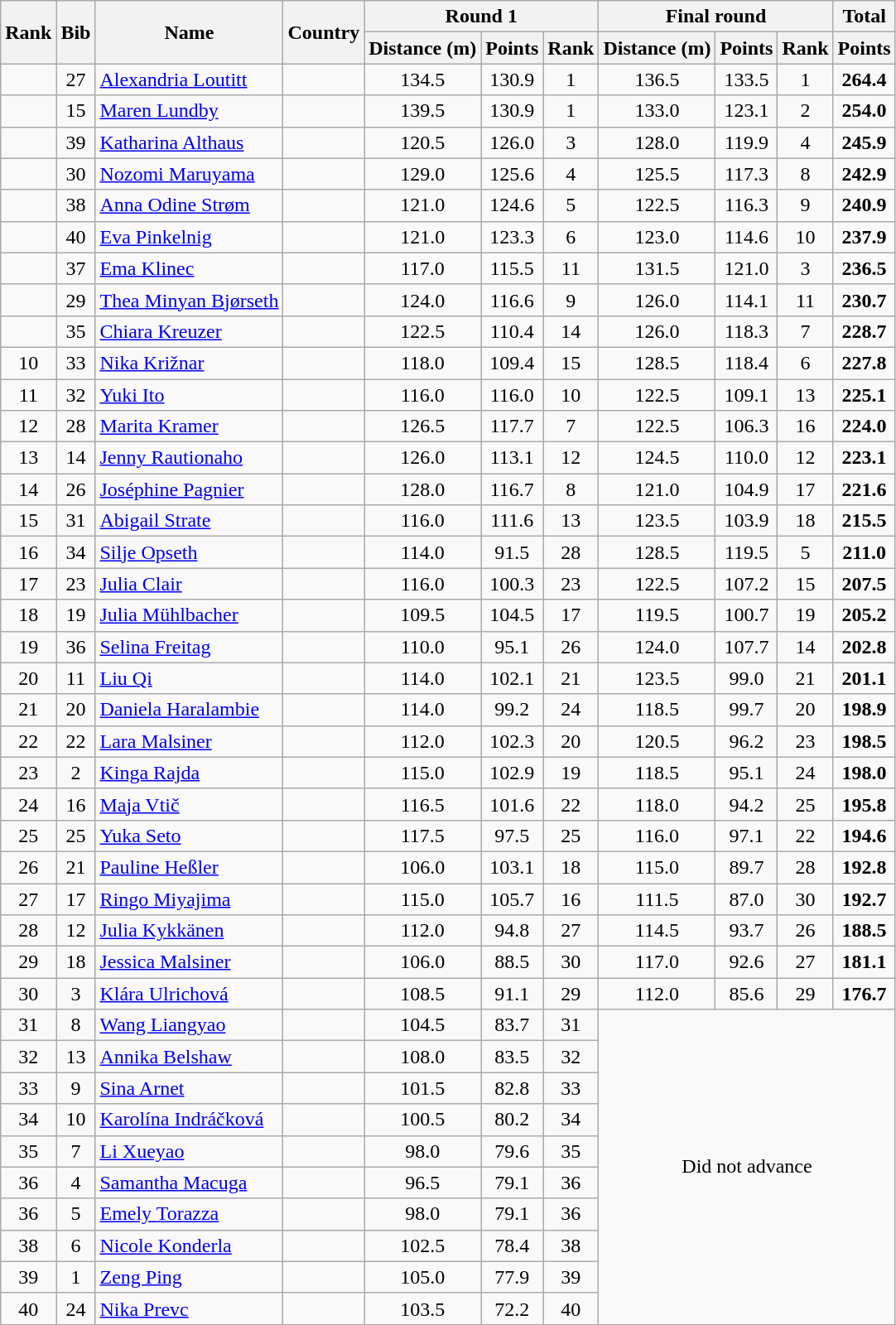<table class="wikitable sortable" style="text-align:center">
<tr>
<th rowspan=2>Rank</th>
<th rowspan=2>Bib</th>
<th rowspan=2>Name</th>
<th rowspan=2>Country</th>
<th colspan=3>Round 1</th>
<th colspan=3>Final round</th>
<th>Total</th>
</tr>
<tr>
<th>Distance (m)</th>
<th>Points</th>
<th>Rank</th>
<th>Distance (m)</th>
<th>Points</th>
<th>Rank</th>
<th>Points</th>
</tr>
<tr>
<td></td>
<td>27</td>
<td align=left><a href='#'>Alexandria Loutitt</a></td>
<td align=left></td>
<td>134.5</td>
<td>130.9</td>
<td>1</td>
<td>136.5</td>
<td>133.5</td>
<td>1</td>
<td><strong>264.4</strong></td>
</tr>
<tr>
<td></td>
<td>15</td>
<td align=left><a href='#'>Maren Lundby</a></td>
<td align=left></td>
<td>139.5</td>
<td>130.9</td>
<td>1</td>
<td>133.0</td>
<td>123.1</td>
<td>2</td>
<td><strong>254.0</strong></td>
</tr>
<tr>
<td></td>
<td>39</td>
<td align=left><a href='#'>Katharina Althaus</a></td>
<td align=left></td>
<td>120.5</td>
<td>126.0</td>
<td>3</td>
<td>128.0</td>
<td>119.9</td>
<td>4</td>
<td><strong>245.9</strong></td>
</tr>
<tr>
<td></td>
<td>30</td>
<td align=left><a href='#'>Nozomi Maruyama</a></td>
<td align=left></td>
<td>129.0</td>
<td>125.6</td>
<td>4</td>
<td>125.5</td>
<td>117.3</td>
<td>8</td>
<td><strong>242.9</strong></td>
</tr>
<tr>
<td></td>
<td>38</td>
<td align=left><a href='#'>Anna Odine Strøm</a></td>
<td align=left></td>
<td>121.0</td>
<td>124.6</td>
<td>5</td>
<td>122.5</td>
<td>116.3</td>
<td>9</td>
<td><strong>240.9</strong></td>
</tr>
<tr>
<td></td>
<td>40</td>
<td align=left><a href='#'>Eva Pinkelnig</a></td>
<td align=left></td>
<td>121.0</td>
<td>123.3</td>
<td>6</td>
<td>123.0</td>
<td>114.6</td>
<td>10</td>
<td><strong>237.9</strong></td>
</tr>
<tr>
<td></td>
<td>37</td>
<td align=left><a href='#'>Ema Klinec</a></td>
<td align=left></td>
<td>117.0</td>
<td>115.5</td>
<td>11</td>
<td>131.5</td>
<td>121.0</td>
<td>3</td>
<td><strong>236.5</strong></td>
</tr>
<tr>
<td></td>
<td>29</td>
<td align=left><a href='#'>Thea Minyan Bjørseth</a></td>
<td align=left></td>
<td>124.0</td>
<td>116.6</td>
<td>9</td>
<td>126.0</td>
<td>114.1</td>
<td>11</td>
<td><strong>230.7</strong></td>
</tr>
<tr>
<td></td>
<td>35</td>
<td align=left><a href='#'>Chiara Kreuzer</a></td>
<td align=left></td>
<td>122.5</td>
<td>110.4</td>
<td>14</td>
<td>126.0</td>
<td>118.3</td>
<td>7</td>
<td><strong>228.7</strong></td>
</tr>
<tr>
<td>10</td>
<td>33</td>
<td align=left><a href='#'>Nika Križnar</a></td>
<td align=left></td>
<td>118.0</td>
<td>109.4</td>
<td>15</td>
<td>128.5</td>
<td>118.4</td>
<td>6</td>
<td><strong>227.8</strong></td>
</tr>
<tr>
<td>11</td>
<td>32</td>
<td align=left><a href='#'>Yuki Ito</a></td>
<td align=left></td>
<td>116.0</td>
<td>116.0</td>
<td>10</td>
<td>122.5</td>
<td>109.1</td>
<td>13</td>
<td><strong>225.1</strong></td>
</tr>
<tr>
<td>12</td>
<td>28</td>
<td align=left><a href='#'>Marita Kramer</a></td>
<td align=left></td>
<td>126.5</td>
<td>117.7</td>
<td>7</td>
<td>122.5</td>
<td>106.3</td>
<td>16</td>
<td><strong>224.0</strong></td>
</tr>
<tr>
<td>13</td>
<td>14</td>
<td align=left><a href='#'>Jenny Rautionaho</a></td>
<td align=left></td>
<td>126.0</td>
<td>113.1</td>
<td>12</td>
<td>124.5</td>
<td>110.0</td>
<td>12</td>
<td><strong>223.1</strong></td>
</tr>
<tr>
<td>14</td>
<td>26</td>
<td align=left><a href='#'>Joséphine Pagnier</a></td>
<td align=left></td>
<td>128.0</td>
<td>116.7</td>
<td>8</td>
<td>121.0</td>
<td>104.9</td>
<td>17</td>
<td><strong>221.6</strong></td>
</tr>
<tr>
<td>15</td>
<td>31</td>
<td align=left><a href='#'>Abigail Strate</a></td>
<td align=left></td>
<td>116.0</td>
<td>111.6</td>
<td>13</td>
<td>123.5</td>
<td>103.9</td>
<td>18</td>
<td><strong>215.5</strong></td>
</tr>
<tr>
<td>16</td>
<td>34</td>
<td align=left><a href='#'>Silje Opseth</a></td>
<td align=left></td>
<td>114.0</td>
<td>91.5</td>
<td>28</td>
<td>128.5</td>
<td>119.5</td>
<td>5</td>
<td><strong>211.0</strong></td>
</tr>
<tr>
<td>17</td>
<td>23</td>
<td align=left><a href='#'>Julia Clair</a></td>
<td align=left></td>
<td>116.0</td>
<td>100.3</td>
<td>23</td>
<td>122.5</td>
<td>107.2</td>
<td>15</td>
<td><strong>207.5</strong></td>
</tr>
<tr>
<td>18</td>
<td>19</td>
<td align=left><a href='#'>Julia Mühlbacher</a></td>
<td align=left></td>
<td>109.5</td>
<td>104.5</td>
<td>17</td>
<td>119.5</td>
<td>100.7</td>
<td>19</td>
<td><strong>205.2</strong></td>
</tr>
<tr>
<td>19</td>
<td>36</td>
<td align=left><a href='#'>Selina Freitag</a></td>
<td align=left></td>
<td>110.0</td>
<td>95.1</td>
<td>26</td>
<td>124.0</td>
<td>107.7</td>
<td>14</td>
<td><strong>202.8</strong></td>
</tr>
<tr>
<td>20</td>
<td>11</td>
<td align=left><a href='#'>Liu Qi</a></td>
<td align=left></td>
<td>114.0</td>
<td>102.1</td>
<td>21</td>
<td>123.5</td>
<td>99.0</td>
<td>21</td>
<td><strong>201.1</strong></td>
</tr>
<tr>
<td>21</td>
<td>20</td>
<td align=left><a href='#'>Daniela Haralambie</a></td>
<td align=left></td>
<td>114.0</td>
<td>99.2</td>
<td>24</td>
<td>118.5</td>
<td>99.7</td>
<td>20</td>
<td><strong>198.9</strong></td>
</tr>
<tr>
<td>22</td>
<td>22</td>
<td align=left><a href='#'>Lara Malsiner</a></td>
<td align=left></td>
<td>112.0</td>
<td>102.3</td>
<td>20</td>
<td>120.5</td>
<td>96.2</td>
<td>23</td>
<td><strong>198.5</strong></td>
</tr>
<tr>
<td>23</td>
<td>2</td>
<td align=left><a href='#'>Kinga Rajda</a></td>
<td align=left></td>
<td>115.0</td>
<td>102.9</td>
<td>19</td>
<td>118.5</td>
<td>95.1</td>
<td>24</td>
<td><strong>198.0</strong></td>
</tr>
<tr>
<td>24</td>
<td>16</td>
<td align=left><a href='#'>Maja Vtič</a></td>
<td align=left></td>
<td>116.5</td>
<td>101.6</td>
<td>22</td>
<td>118.0</td>
<td>94.2</td>
<td>25</td>
<td><strong>195.8</strong></td>
</tr>
<tr>
<td>25</td>
<td>25</td>
<td align=left><a href='#'>Yuka Seto</a></td>
<td align=left></td>
<td>117.5</td>
<td>97.5</td>
<td>25</td>
<td>116.0</td>
<td>97.1</td>
<td>22</td>
<td><strong>194.6</strong></td>
</tr>
<tr>
<td>26</td>
<td>21</td>
<td align=left><a href='#'>Pauline Heßler</a></td>
<td align=left></td>
<td>106.0</td>
<td>103.1</td>
<td>18</td>
<td>115.0</td>
<td>89.7</td>
<td>28</td>
<td><strong>192.8</strong></td>
</tr>
<tr>
<td>27</td>
<td>17</td>
<td align=left><a href='#'>Ringo Miyajima</a></td>
<td align=left></td>
<td>115.0</td>
<td>105.7</td>
<td>16</td>
<td>111.5</td>
<td>87.0</td>
<td>30</td>
<td><strong>192.7</strong></td>
</tr>
<tr>
<td>28</td>
<td>12</td>
<td align=left><a href='#'>Julia Kykkänen</a></td>
<td align=left></td>
<td>112.0</td>
<td>94.8</td>
<td>27</td>
<td>114.5</td>
<td>93.7</td>
<td>26</td>
<td><strong>188.5</strong></td>
</tr>
<tr>
<td>29</td>
<td>18</td>
<td align=left><a href='#'>Jessica Malsiner</a></td>
<td align=left></td>
<td>106.0</td>
<td>88.5</td>
<td>30</td>
<td>117.0</td>
<td>92.6</td>
<td>27</td>
<td><strong>181.1</strong></td>
</tr>
<tr>
<td>30</td>
<td>3</td>
<td align=left><a href='#'>Klára Ulrichová</a></td>
<td align=left></td>
<td>108.5</td>
<td>91.1</td>
<td>29</td>
<td>112.0</td>
<td>85.6</td>
<td>29</td>
<td><strong>176.7</strong></td>
</tr>
<tr>
<td>31</td>
<td>8</td>
<td align=left><a href='#'>Wang Liangyao</a></td>
<td align=left></td>
<td>104.5</td>
<td>83.7</td>
<td>31</td>
<td rowspan=10 colspan=4>Did not advance</td>
</tr>
<tr>
<td>32</td>
<td>13</td>
<td align=left><a href='#'>Annika Belshaw</a></td>
<td align=left></td>
<td>108.0</td>
<td>83.5</td>
<td>32</td>
</tr>
<tr>
<td>33</td>
<td>9</td>
<td align=left><a href='#'>Sina Arnet</a></td>
<td align=left></td>
<td>101.5</td>
<td>82.8</td>
<td>33</td>
</tr>
<tr>
<td>34</td>
<td>10</td>
<td align=left><a href='#'>Karolína Indráčková</a></td>
<td align=left></td>
<td>100.5</td>
<td>80.2</td>
<td>34</td>
</tr>
<tr>
<td>35</td>
<td>7</td>
<td align=left><a href='#'>Li Xueyao</a></td>
<td align=left></td>
<td>98.0</td>
<td>79.6</td>
<td>35</td>
</tr>
<tr>
<td>36</td>
<td>4</td>
<td align=left><a href='#'>Samantha Macuga</a></td>
<td align=left></td>
<td>96.5</td>
<td>79.1</td>
<td>36</td>
</tr>
<tr>
<td>36</td>
<td>5</td>
<td align=left><a href='#'>Emely Torazza</a></td>
<td align=left></td>
<td>98.0</td>
<td>79.1</td>
<td>36</td>
</tr>
<tr>
<td>38</td>
<td>6</td>
<td align=left><a href='#'>Nicole Konderla</a></td>
<td align=left></td>
<td>102.5</td>
<td>78.4</td>
<td>38</td>
</tr>
<tr>
<td>39</td>
<td>1</td>
<td align=left><a href='#'>Zeng Ping</a></td>
<td align=left></td>
<td>105.0</td>
<td>77.9</td>
<td>39</td>
</tr>
<tr>
<td>40</td>
<td>24</td>
<td align=left><a href='#'>Nika Prevc</a></td>
<td align=left></td>
<td>103.5</td>
<td>72.2</td>
<td>40</td>
</tr>
</table>
